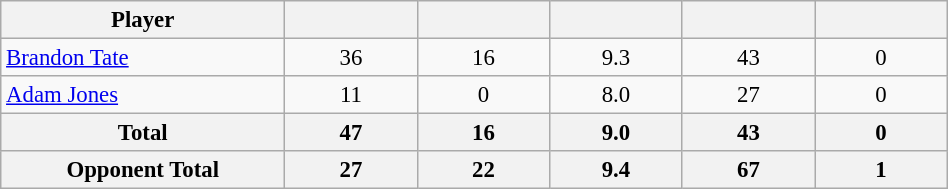<table class="wikitable sortable" style="text-align:center; width:50%; font-size:95%;">
<tr>
<th width="30%">Player</th>
<th width="14%"></th>
<th width="14%"></th>
<th width="14%"></th>
<th width="14%"></th>
<th width="14%"></th>
</tr>
<tr>
<td align=left><a href='#'>Brandon Tate</a></td>
<td>36</td>
<td>16</td>
<td>9.3</td>
<td>43</td>
<td>0</td>
</tr>
<tr>
<td align=left><a href='#'>Adam Jones</a></td>
<td>11</td>
<td>0</td>
<td>8.0</td>
<td>27</td>
<td>0</td>
</tr>
<tr>
<th>Total</th>
<th>47</th>
<th>16</th>
<th>9.0</th>
<th>43</th>
<th>0</th>
</tr>
<tr>
<th>Opponent Total</th>
<th>27</th>
<th>22</th>
<th>9.4</th>
<th>67</th>
<th>1</th>
</tr>
</table>
